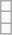<table class="wikitable">
<tr>
<td></td>
</tr>
<tr>
<td></td>
</tr>
<tr>
<td></td>
</tr>
</table>
